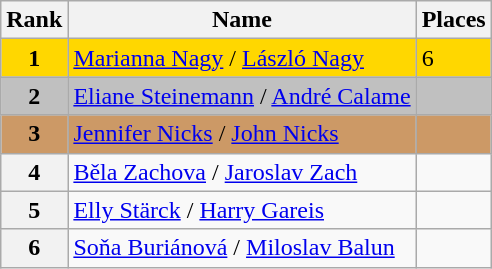<table class="wikitable">
<tr>
<th>Rank</th>
<th>Name</th>
<th>Places</th>
</tr>
<tr bgcolor="gold">
<td align="center"><strong>1</strong></td>
<td> <a href='#'>Marianna Nagy</a> / <a href='#'>László Nagy</a></td>
<td>6</td>
</tr>
<tr bgcolor="silver">
<td align="center"><strong>2</strong></td>
<td> <a href='#'>Eliane Steinemann</a> / <a href='#'>André Calame</a></td>
<td></td>
</tr>
<tr bgcolor="cc9966">
<td align="center"><strong>3</strong></td>
<td> <a href='#'>Jennifer Nicks</a> / <a href='#'>John Nicks</a></td>
<td></td>
</tr>
<tr>
<th>4</th>
<td> <a href='#'>Běla Zachova</a> / <a href='#'>Jaroslav Zach</a></td>
<td></td>
</tr>
<tr>
<th>5</th>
<td> <a href='#'>Elly Stärck</a> / <a href='#'>Harry Gareis</a></td>
<td></td>
</tr>
<tr>
<th>6</th>
<td> <a href='#'>Soňa Buriánová</a> / <a href='#'>Miloslav Balun</a></td>
<td></td>
</tr>
</table>
